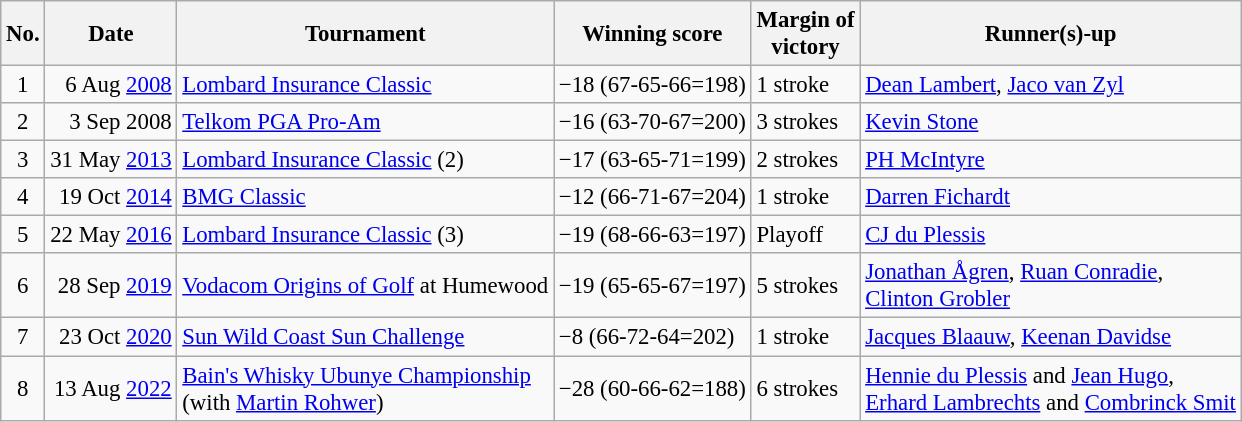<table class="wikitable" style="font-size:95%;">
<tr>
<th>No.</th>
<th>Date</th>
<th>Tournament</th>
<th>Winning score</th>
<th>Margin of<br>victory</th>
<th>Runner(s)-up</th>
</tr>
<tr>
<td align=center>1</td>
<td align=right>6 Aug <a href='#'>2008</a></td>
<td><a href='#'>Lombard Insurance Classic</a></td>
<td>−18 (67-65-66=198)</td>
<td>1 stroke</td>
<td> <a href='#'>Dean Lambert</a>,  <a href='#'>Jaco van Zyl</a></td>
</tr>
<tr>
<td align=center>2</td>
<td align=right>3 Sep 2008</td>
<td><a href='#'>Telkom PGA Pro-Am</a></td>
<td>−16 (63-70-67=200)</td>
<td>3 strokes</td>
<td> <a href='#'>Kevin Stone</a></td>
</tr>
<tr>
<td align=center>3</td>
<td align=right>31 May <a href='#'>2013</a></td>
<td><a href='#'>Lombard Insurance Classic</a> (2)</td>
<td>−17 (63-65-71=199)</td>
<td>2 strokes</td>
<td> <a href='#'>PH McIntyre</a></td>
</tr>
<tr>
<td align=center>4</td>
<td align=right>19 Oct <a href='#'>2014</a></td>
<td><a href='#'>BMG Classic</a></td>
<td>−12 (66-71-67=204)</td>
<td>1 stroke</td>
<td> <a href='#'>Darren Fichardt</a></td>
</tr>
<tr>
<td align=center>5</td>
<td align=right>22 May <a href='#'>2016</a></td>
<td><a href='#'>Lombard Insurance Classic</a> (3)</td>
<td>−19 (68-66-63=197)</td>
<td>Playoff</td>
<td> <a href='#'>CJ du Plessis</a></td>
</tr>
<tr>
<td align=center>6</td>
<td align=right>28 Sep <a href='#'>2019</a></td>
<td><a href='#'>Vodacom Origins of Golf</a> at Humewood</td>
<td>−19 (65-65-67=197)</td>
<td>5 strokes</td>
<td> <a href='#'>Jonathan Ågren</a>,  <a href='#'>Ruan Conradie</a>,<br> <a href='#'>Clinton Grobler</a></td>
</tr>
<tr>
<td align=center>7</td>
<td align=right>23 Oct <a href='#'>2020</a></td>
<td><a href='#'>Sun Wild Coast Sun Challenge</a></td>
<td>−8 (66-72-64=202)</td>
<td>1 stroke</td>
<td> <a href='#'>Jacques Blaauw</a>,  <a href='#'>Keenan Davidse</a></td>
</tr>
<tr>
<td align=center>8</td>
<td align=right>13 Aug <a href='#'>2022</a></td>
<td><a href='#'>Bain's Whisky Ubunye Championship</a><br>(with  <a href='#'>Martin Rohwer</a>)</td>
<td>−28 (60-66-62=188)</td>
<td>6 strokes</td>
<td> <a href='#'>Hennie du Plessis</a> and  <a href='#'>Jean Hugo</a>,<br> <a href='#'>Erhard Lambrechts</a> and  <a href='#'>Combrinck Smit</a></td>
</tr>
</table>
